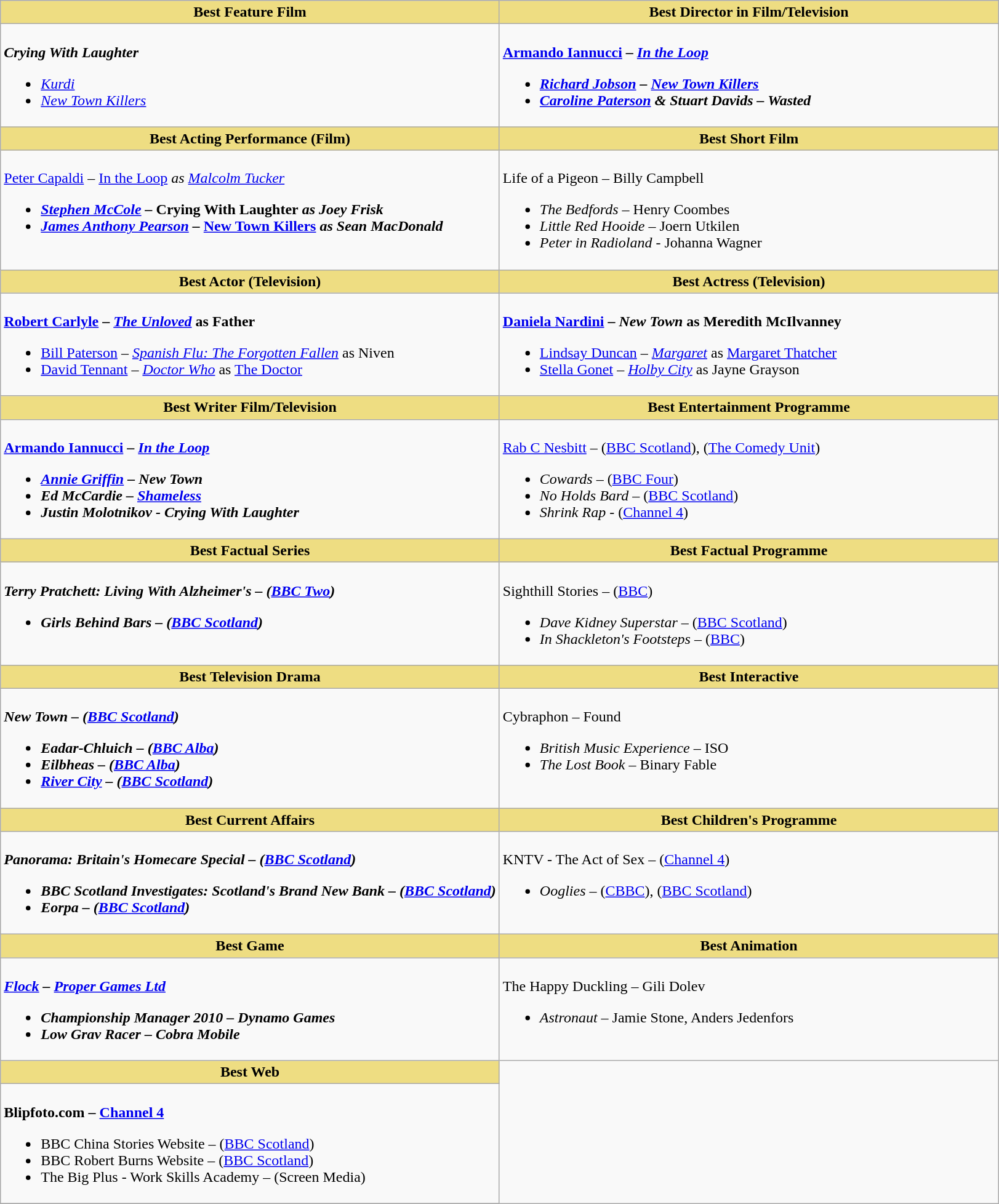<table class=wikitable>
<tr>
<th style="background:#EEDD82; width:50%">Best Feature Film</th>
<th style="background:#EEDD82; width:50%">Best Director in Film/Television</th>
</tr>
<tr>
<td valign="top"><br><strong><em>Crying With Laughter</em></strong><ul><li><em><a href='#'>Kurdi</a></em></li><li><em><a href='#'>New Town Killers</a></em></li></ul></td>
<td valign="top"><br><strong><a href='#'>Armando Iannucci</a> – <em><a href='#'>In the Loop</a><strong><em><ul><li><a href='#'>Richard Jobson</a> – </em><a href='#'>New Town Killers</a><em></li><li><a href='#'>Caroline Paterson</a> & Stuart Davids – </em>Wasted<em></li></ul></td>
</tr>
<tr>
<th style="background:#EEDD82; width:50%">Best Acting Performance (Film)</th>
<th style="background:#EEDD82; width:50%">Best Short Film</th>
</tr>
<tr>
<td valign="top"><br></strong><a href='#'>Peter Capaldi</a> – </em><a href='#'>In the Loop</a><em> as <a href='#'>Malcolm Tucker</a><strong><ul><li><a href='#'>Stephen McCole</a> – </em>Crying With Laughter<em> as Joey Frisk</li><li><a href='#'>James Anthony Pearson</a> – </em><a href='#'>New Town Killers</a><em> as Sean MacDonald</li></ul></td>
<td valign="top"><br></em></strong>Life of a Pigeon</em> – Billy Campbell</strong><ul><li><em>The Bedfords</em> – Henry Coombes</li><li><em>Little Red Hooide</em> – Joern Utkilen</li><li><em>Peter in Radioland</em> - Johanna Wagner</li></ul></td>
</tr>
<tr>
<th style="background:#EEDD82; width:50%">Best Actor (Television)</th>
<th style="background:#EEDD82; width:50%">Best Actress (Television)</th>
</tr>
<tr>
<td valign="top"><br><strong><a href='#'>Robert Carlyle</a> – <em><a href='#'>The Unloved</a></em> as Father</strong><ul><li><a href='#'>Bill Paterson</a> – <em><a href='#'>Spanish Flu: The Forgotten Fallen</a></em> as Niven</li><li><a href='#'>David Tennant</a> – <em><a href='#'>Doctor Who</a></em> as <a href='#'>The Doctor</a></li></ul></td>
<td valign="top"><br><strong><a href='#'>Daniela Nardini</a> – <em>New Town</em> as Meredith McIlvanney</strong><ul><li><a href='#'>Lindsay Duncan</a> – <em><a href='#'>Margaret</a></em> as <a href='#'>Margaret Thatcher</a></li><li><a href='#'>Stella Gonet</a> – <em><a href='#'>Holby City</a></em> as  Jayne Grayson</li></ul></td>
</tr>
<tr>
<th style="background:#EEDD82; width:50%">Best Writer Film/Television</th>
<th style="background:#EEDD82; width:50%">Best Entertainment Programme</th>
</tr>
<tr>
<td valign="top"><br><strong><a href='#'>Armando Iannucci</a> – <em><a href='#'>In the Loop</a><strong><em><ul><li><a href='#'>Annie Griffin</a> – </em>New Town<em></li><li>Ed McCardie – </em><a href='#'>Shameless</a><em></li><li>Justin Molotnikov - </em>Crying With Laughter<em></li></ul></td>
<td valign="top"><br></em></strong><a href='#'>Rab C Nesbitt</a></em> – (<a href='#'>BBC Scotland</a>), (<a href='#'>The Comedy Unit</a>)</strong><ul><li><em>Cowards</em> – (<a href='#'>BBC Four</a>)</li><li><em>No Holds Bard</em> – (<a href='#'>BBC Scotland</a>)</li><li><em>Shrink Rap</em> - (<a href='#'>Channel 4</a>)</li></ul></td>
</tr>
<tr>
<th style="background:#EEDD82; width:50%">Best Factual Series</th>
<th style="background:#EEDD82; width:50%">Best Factual Programme</th>
</tr>
<tr>
<td valign="top"><br><strong><em>Terry Pratchett: Living With Alzheimer's<em> – (<a href='#'>BBC Two</a>)<strong><ul><li></em>Girls Behind Bars<em> – (<a href='#'>BBC Scotland</a>)</li></ul></td>
<td valign="top"><br></em></strong>Sighthill Stories</em> – (<a href='#'>BBC</a>)</strong><ul><li><em>Dave Kidney Superstar</em> – (<a href='#'>BBC Scotland</a>)</li><li><em>In Shackleton's Footsteps</em> – (<a href='#'>BBC</a>)</li></ul></td>
</tr>
<tr>
<th style="background:#EEDD82; width:50%">Best Television Drama</th>
<th style="background:#EEDD82; width:50%">Best Interactive</th>
</tr>
<tr>
<td valign="top"><br><strong><em>New Town<em> – (<a href='#'>BBC Scotland</a>)<strong><ul><li></em>Eadar-Chluich<em> – (<a href='#'>BBC Alba</a>)</li><li></em>Eilbheas<em> – (<a href='#'>BBC Alba</a>)</li><li></em><a href='#'>River City</a><em> – (<a href='#'>BBC Scotland</a>)</li></ul></td>
<td valign="top"><br></em></strong>Cybraphon</em> – Found</strong><ul><li><em>British Music Experience</em> – ISO</li><li><em>The Lost Book</em> – Binary Fable</li></ul></td>
</tr>
<tr>
<th style="background:#EEDD82; width:50%">Best Current Affairs</th>
<th style="background:#EEDD82; width:50%">Best Children's Programme</th>
</tr>
<tr>
<td valign="top"><br><strong><em>Panorama: Britain's Homecare Special<em> – (<a href='#'>BBC Scotland</a>)<strong><ul><li></em>BBC Scotland Investigates: Scotland's Brand New Bank<em> – (<a href='#'>BBC Scotland</a>)</li><li></em>Eorpa<em> – (<a href='#'>BBC Scotland</a>)</li></ul></td>
<td valign="top"><br></em></strong>KNTV - The Act of Sex</em> – (<a href='#'>Channel 4</a>)</strong><ul><li><em>Ooglies</em> – (<a href='#'>CBBC</a>), (<a href='#'>BBC Scotland</a>)</li></ul></td>
</tr>
<tr>
<th style="background:#EEDD82; width:50%">Best Game</th>
<th style="background:#EEDD82; width:50%">Best Animation</th>
</tr>
<tr>
<td valign="top"><br><strong><em><a href='#'>Flock</a><em> – <a href='#'>Proper Games Ltd</a><strong><ul><li></em>Championship Manager 2010<em> – Dynamo Games</li><li></em>Low Grav Racer<em> – Cobra Mobile</li></ul></td>
<td valign="top"><br></em></strong>The Happy Duckling</em> – Gili Dolev</strong><ul><li><em>Astronaut</em> – Jamie Stone, Anders Jedenfors</li></ul></td>
</tr>
<tr>
<th style="background:#EEDD82; width:50%">Best Web</th>
</tr>
<tr>
<td valign="top"><br><strong>Blipfoto.com – <a href='#'>Channel 4</a></strong><ul><li>BBC China Stories Website – (<a href='#'>BBC Scotland</a>)</li><li>BBC Robert Burns Website – (<a href='#'>BBC Scotland</a>)</li><li>The Big Plus - Work Skills Academy – (Screen Media)</li></ul></td>
</tr>
<tr>
</tr>
</table>
